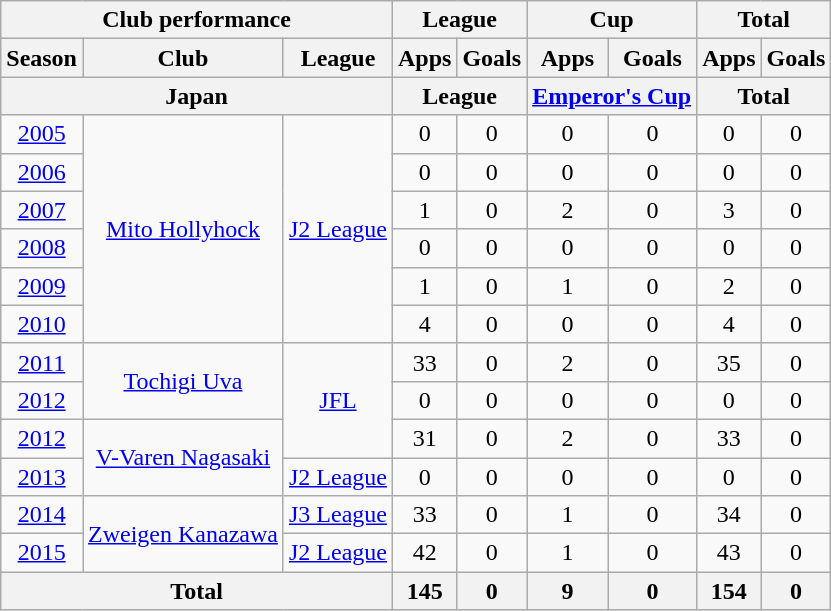<table class="wikitable" style="text-align:center;">
<tr>
<th colspan=3>Club performance</th>
<th colspan=2>League</th>
<th colspan=2>Cup</th>
<th colspan=2>Total</th>
</tr>
<tr>
<th>Season</th>
<th>Club</th>
<th>League</th>
<th>Apps</th>
<th>Goals</th>
<th>Apps</th>
<th>Goals</th>
<th>Apps</th>
<th>Goals</th>
</tr>
<tr>
<th colspan=3>Japan</th>
<th colspan=2>League</th>
<th colspan=2><a href='#'>Emperor's Cup</a></th>
<th colspan=2>Total</th>
</tr>
<tr>
<td><a href='#'>2005</a></td>
<td rowspan="6"><a href='#'>Mito Hollyhock</a></td>
<td rowspan="6"><a href='#'>J2 League</a></td>
<td>0</td>
<td>0</td>
<td>0</td>
<td>0</td>
<td>0</td>
<td>0</td>
</tr>
<tr>
<td><a href='#'>2006</a></td>
<td>0</td>
<td>0</td>
<td>0</td>
<td>0</td>
<td>0</td>
<td>0</td>
</tr>
<tr>
<td><a href='#'>2007</a></td>
<td>1</td>
<td>0</td>
<td>2</td>
<td>0</td>
<td>3</td>
<td>0</td>
</tr>
<tr>
<td><a href='#'>2008</a></td>
<td>0</td>
<td>0</td>
<td>0</td>
<td>0</td>
<td>0</td>
<td>0</td>
</tr>
<tr>
<td><a href='#'>2009</a></td>
<td>1</td>
<td>0</td>
<td>1</td>
<td>0</td>
<td>2</td>
<td>0</td>
</tr>
<tr>
<td><a href='#'>2010</a></td>
<td>4</td>
<td>0</td>
<td>0</td>
<td>0</td>
<td>4</td>
<td>0</td>
</tr>
<tr>
<td><a href='#'>2011</a></td>
<td rowspan="2"><a href='#'>Tochigi Uva</a></td>
<td rowspan="3"><a href='#'>JFL</a></td>
<td>33</td>
<td>0</td>
<td>2</td>
<td>0</td>
<td>35</td>
<td>0</td>
</tr>
<tr>
<td><a href='#'>2012</a></td>
<td>0</td>
<td>0</td>
<td>0</td>
<td>0</td>
<td>0</td>
<td>0</td>
</tr>
<tr>
<td><a href='#'>2012</a></td>
<td rowspan="2"><a href='#'>V-Varen Nagasaki</a></td>
<td>31</td>
<td>0</td>
<td>2</td>
<td>0</td>
<td>33</td>
<td>0</td>
</tr>
<tr>
<td><a href='#'>2013</a></td>
<td><a href='#'>J2 League</a></td>
<td>0</td>
<td>0</td>
<td>0</td>
<td>0</td>
<td>0</td>
<td>0</td>
</tr>
<tr>
<td><a href='#'>2014</a></td>
<td rowspan="2"><a href='#'>Zweigen Kanazawa</a></td>
<td><a href='#'>J3 League</a></td>
<td>33</td>
<td>0</td>
<td>1</td>
<td>0</td>
<td>34</td>
<td>0</td>
</tr>
<tr>
<td><a href='#'>2015</a></td>
<td><a href='#'>J2 League</a></td>
<td>42</td>
<td>0</td>
<td>1</td>
<td>0</td>
<td>43</td>
<td>0</td>
</tr>
<tr>
<th colspan=3>Total</th>
<th>145</th>
<th>0</th>
<th>9</th>
<th>0</th>
<th>154</th>
<th>0</th>
</tr>
</table>
